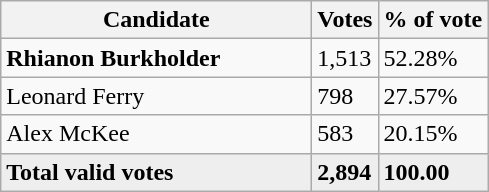<table class="wikitable">
<tr>
<th bgcolor="#DDDDFF" width="200px">Candidate</th>
<th bgcolor="#DDDDFF">Votes</th>
<th bgcolor="#DDDDFF">% of vote</th>
</tr>
<tr>
<td><strong>Rhianon Burkholder</strong></td>
<td>1,513</td>
<td>52.28%</td>
</tr>
<tr>
<td>Leonard Ferry</td>
<td>798</td>
<td>27.57%</td>
</tr>
<tr>
<td>Alex McKee</td>
<td>583</td>
<td>20.15%</td>
</tr>
<tr bgcolor="#EEEEEE">
<td><strong>Total valid votes</strong></td>
<td><strong>2,894</strong></td>
<td><strong>100.00</strong></td>
</tr>
</table>
